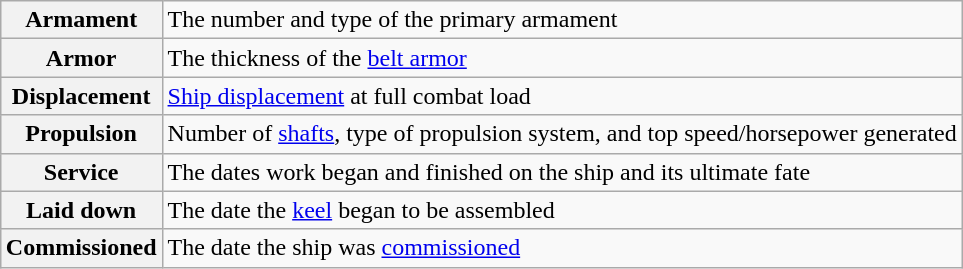<table class="wikitable plainrowheaders" style="float: right; margin: 0 0 0 1em;">
<tr>
<th scope="row">Armament</th>
<td>The number and type of the primary armament</td>
</tr>
<tr>
<th scope="row">Armor</th>
<td>The thickness of the <a href='#'>belt armor</a></td>
</tr>
<tr>
<th scope="row">Displacement</th>
<td><a href='#'>Ship displacement</a> at full combat load</td>
</tr>
<tr>
<th scope="row">Propulsion</th>
<td>Number of <a href='#'>shafts</a>, type of propulsion system, and top speed/horsepower generated</td>
</tr>
<tr>
<th scope="row">Service</th>
<td>The dates work began and finished on the ship and its ultimate fate</td>
</tr>
<tr>
<th scope="row">Laid down</th>
<td>The date the <a href='#'>keel</a> began to be assembled</td>
</tr>
<tr>
<th scope="row">Commissioned</th>
<td>The date the ship was <a href='#'>commissioned</a></td>
</tr>
</table>
